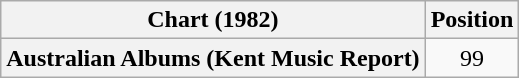<table class="wikitable plainrowheaders" style="text-align:center">
<tr>
<th scope="col">Chart (1982)</th>
<th scope="col">Position</th>
</tr>
<tr>
<th scope="row">Australian Albums (Kent Music Report)</th>
<td>99</td>
</tr>
</table>
